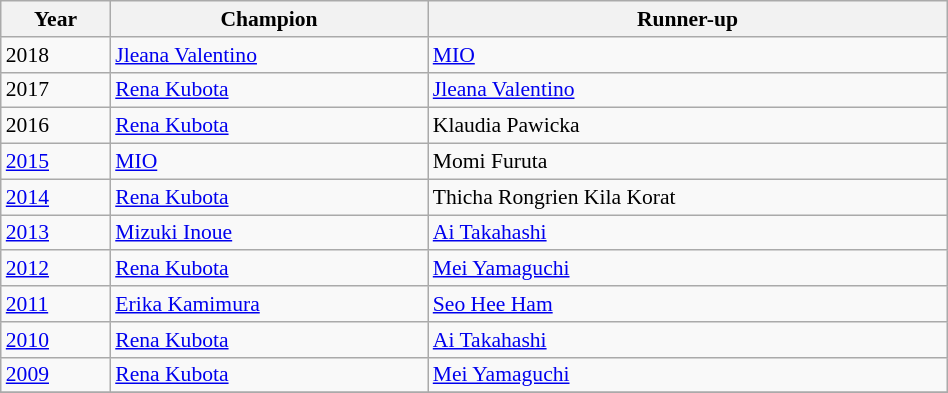<table class="wikitable" width="50%" align=center style="font-size:90%;">
<tr>
<th>Year</th>
<th>Champion</th>
<th>Runner-up</th>
</tr>
<tr>
<td>2018</td>
<td> <a href='#'>Jleana Valentino</a></td>
<td> <a href='#'>MIO</a></td>
</tr>
<tr>
<td>2017</td>
<td> <a href='#'>Rena Kubota</a></td>
<td> <a href='#'>Jleana Valentino</a></td>
</tr>
<tr>
<td>2016</td>
<td> <a href='#'>Rena Kubota</a></td>
<td> Klaudia Pawicka</td>
</tr>
<tr>
<td><a href='#'>2015</a></td>
<td> <a href='#'>MIO</a></td>
<td> Momi Furuta</td>
</tr>
<tr>
<td><a href='#'>2014</a></td>
<td> <a href='#'>Rena Kubota</a></td>
<td> Thicha Rongrien Kila Korat</td>
</tr>
<tr>
<td><a href='#'>2013</a></td>
<td> <a href='#'>Mizuki Inoue</a></td>
<td> <a href='#'>Ai Takahashi</a></td>
</tr>
<tr>
<td><a href='#'>2012</a></td>
<td> <a href='#'>Rena Kubota</a></td>
<td> <a href='#'>Mei Yamaguchi</a></td>
</tr>
<tr>
<td><a href='#'>2011</a></td>
<td> <a href='#'>Erika Kamimura</a></td>
<td> <a href='#'>Seo Hee Ham</a></td>
</tr>
<tr>
<td><a href='#'>2010</a></td>
<td> <a href='#'>Rena Kubota</a></td>
<td> <a href='#'>Ai Takahashi</a></td>
</tr>
<tr>
<td><a href='#'>2009</a></td>
<td> <a href='#'>Rena Kubota</a></td>
<td> <a href='#'>Mei Yamaguchi</a></td>
</tr>
<tr>
</tr>
</table>
